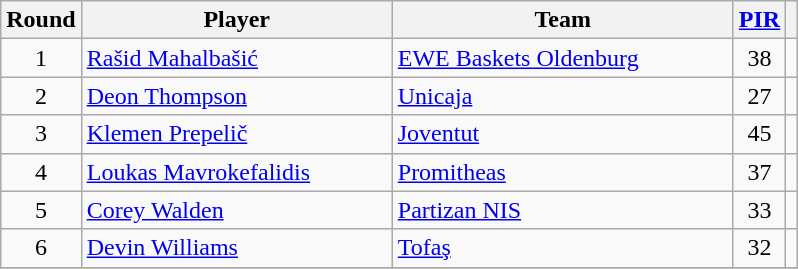<table class="wikitable sortable" style="text-align: center;">
<tr>
<th>Round</th>
<th style="width:200px;">Player</th>
<th style="width:220px;">Team</th>
<th><a href='#'>PIR</a></th>
<th></th>
</tr>
<tr>
<td>1</td>
<td align=left> <a href='#'>Rašid Mahalbašić</a></td>
<td align=left> <a href='#'>EWE Baskets Oldenburg</a></td>
<td>38</td>
<td></td>
</tr>
<tr>
<td>2</td>
<td align=left> <a href='#'>Deon Thompson</a></td>
<td align=left> <a href='#'>Unicaja</a></td>
<td>27</td>
<td></td>
</tr>
<tr>
<td>3</td>
<td align=left> <a href='#'>Klemen Prepelič</a></td>
<td align=left> <a href='#'>Joventut</a></td>
<td>45</td>
<td></td>
</tr>
<tr>
<td>4</td>
<td align=left> <a href='#'>Loukas Mavrokefalidis</a></td>
<td align=left> <a href='#'>Promitheas</a></td>
<td>37</td>
<td></td>
</tr>
<tr>
<td>5</td>
<td align=left> <a href='#'>Corey Walden</a></td>
<td align=left> <a href='#'>Partizan NIS</a></td>
<td>33</td>
<td></td>
</tr>
<tr>
<td>6</td>
<td align=left> <a href='#'>Devin Williams</a></td>
<td align=left> <a href='#'>Tofaş</a></td>
<td>32</td>
<td></td>
</tr>
<tr>
</tr>
</table>
